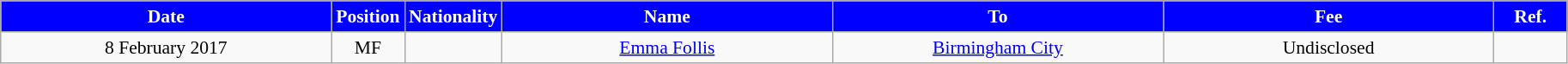<table class="wikitable" style="text-align:center; font-size:90%; ">
<tr>
<th style="background:#00f; color:white; width:250px;">Date</th>
<th style="background:#00f; color:white; width:50px;">Position</th>
<th style="background:#00f; color:white; width:50px;">Nationality</th>
<th style="background:#00f; color:white; width:250px;">Name</th>
<th style="background:#00f; color:white; width:250px;">To</th>
<th style="background:#00f; color:white; width:250px;">Fee</th>
<th style="background:#00f; color:white; width:50px;">Ref.</th>
</tr>
<tr>
<td>8 February 2017</td>
<td>MF</td>
<td></td>
<td><a href='#'>Emma Follis</a></td>
<td><a href='#'>Birmingham City</a></td>
<td>Undisclosed</td>
<td></td>
</tr>
</table>
